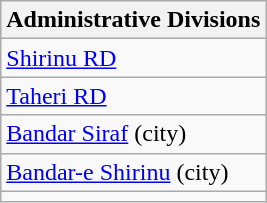<table class="wikitable">
<tr>
<th>Administrative Divisions</th>
</tr>
<tr>
<td><a href='#'>Shirinu RD</a></td>
</tr>
<tr>
<td><a href='#'>Taheri RD</a></td>
</tr>
<tr>
<td><a href='#'>Bandar Siraf</a> (city)</td>
</tr>
<tr>
<td><a href='#'>Bandar-e Shirinu</a> (city)</td>
</tr>
<tr>
<td colspan=1></td>
</tr>
</table>
